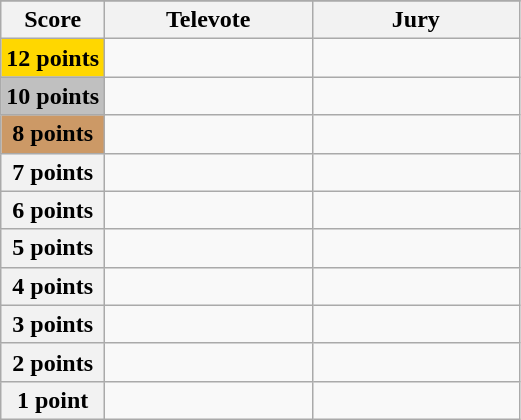<table class="wikitable">
<tr>
</tr>
<tr>
<th scope="col" width="20%">Score</th>
<th scope="col" width="40%">Televote</th>
<th scope="col" width="40%">Jury</th>
</tr>
<tr>
<th scope="row" style="background:gold">12 points</th>
<td></td>
<td></td>
</tr>
<tr>
<th scope="row" style="background:silver">10 points</th>
<td></td>
<td></td>
</tr>
<tr>
<th scope="row" style="background:#CC9966">8 points</th>
<td></td>
<td></td>
</tr>
<tr>
<th scope="row">7 points</th>
<td></td>
<td></td>
</tr>
<tr>
<th scope="row">6 points</th>
<td></td>
<td></td>
</tr>
<tr>
<th scope="row">5 points</th>
<td></td>
<td></td>
</tr>
<tr>
<th scope="row">4 points</th>
<td></td>
<td></td>
</tr>
<tr>
<th scope="row">3 points</th>
<td></td>
<td></td>
</tr>
<tr>
<th scope="row">2 points</th>
<td></td>
<td></td>
</tr>
<tr>
<th scope="row">1 point</th>
<td></td>
<td></td>
</tr>
</table>
